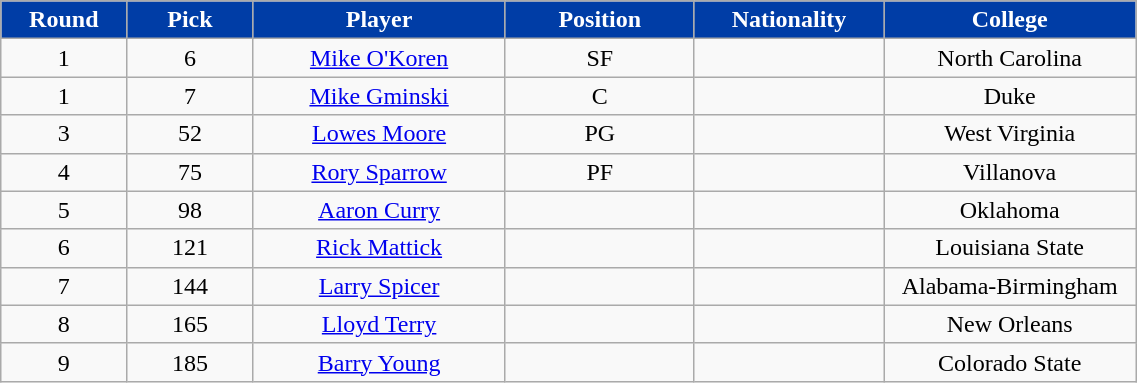<table class="wikitable sortable sortable">
<tr>
<th style="background-color:#003DA6; color:#FFFFFF" width="10%">Round</th>
<th style="background-color:#003DA6; color:#FFFFFF" width="10%">Pick</th>
<th style="background-color:#003DA6; color:#FFFFFF" width="20%">Player</th>
<th style="background-color:#003DA6; color:#FFFFFF" width="15%">Position</th>
<th style="background-color:#003DA6; color:#FFFFFF" width="15%">Nationality</th>
<th style="background-color:#003DA6; color:#FFFFFF" width="20%">College</th>
</tr>
<tr style="text-align: center">
<td>1</td>
<td>6</td>
<td><a href='#'>Mike O'Koren</a></td>
<td>SF</td>
<td></td>
<td>North Carolina</td>
</tr>
<tr style="text-align: center">
<td>1</td>
<td>7</td>
<td><a href='#'>Mike Gminski</a></td>
<td>C</td>
<td></td>
<td>Duke</td>
</tr>
<tr style="text-align: center">
<td>3</td>
<td>52</td>
<td><a href='#'>Lowes Moore</a></td>
<td>PG</td>
<td></td>
<td>West Virginia</td>
</tr>
<tr style="text-align: center">
<td>4</td>
<td>75</td>
<td><a href='#'>Rory Sparrow</a></td>
<td>PF</td>
<td></td>
<td>Villanova</td>
</tr>
<tr style="text-align: center">
<td>5</td>
<td>98</td>
<td><a href='#'>Aaron Curry</a></td>
<td></td>
<td></td>
<td>Oklahoma</td>
</tr>
<tr style="text-align: center">
<td>6</td>
<td>121</td>
<td><a href='#'>Rick Mattick</a></td>
<td></td>
<td></td>
<td>Louisiana State</td>
</tr>
<tr style="text-align: center">
<td>7</td>
<td>144</td>
<td><a href='#'>Larry Spicer</a></td>
<td></td>
<td></td>
<td>Alabama-Birmingham</td>
</tr>
<tr style="text-align: center">
<td>8</td>
<td>165</td>
<td><a href='#'>Lloyd Terry</a></td>
<td></td>
<td></td>
<td>New Orleans</td>
</tr>
<tr style="text-align: center">
<td>9</td>
<td>185</td>
<td><a href='#'>Barry Young</a></td>
<td></td>
<td></td>
<td>Colorado State</td>
</tr>
</table>
